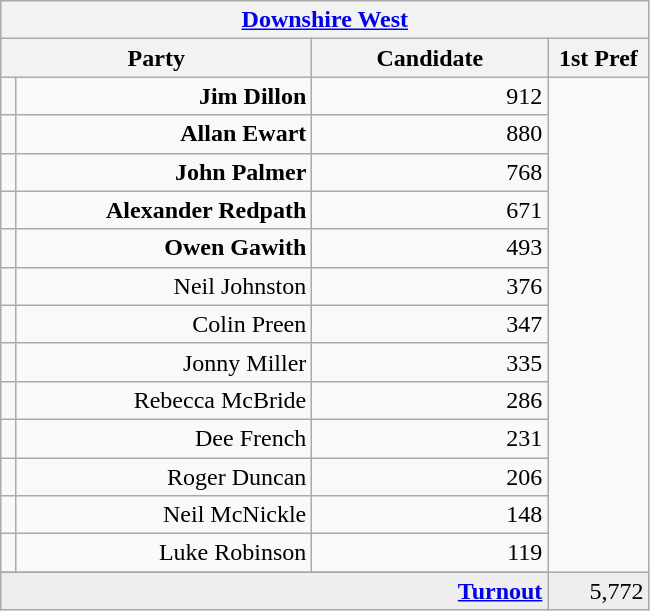<table class="wikitable">
<tr>
<th colspan="4" align="center"><a href='#'>Downshire West</a></th>
</tr>
<tr>
<th colspan="2" align="center" width=200>Party</th>
<th width=150>Candidate</th>
<th width=60>1st Pref</th>
</tr>
<tr>
<td></td>
<td align="right"><strong>Jim Dillon</strong></td>
<td align="right">912</td>
</tr>
<tr>
<td></td>
<td align="right"><strong>Allan Ewart</strong></td>
<td align="right">880</td>
</tr>
<tr>
<td></td>
<td align="right"><strong>John Palmer</strong></td>
<td align="right">768</td>
</tr>
<tr>
<td></td>
<td align="right"><strong>Alexander Redpath</strong></td>
<td align="right">671</td>
</tr>
<tr>
<td></td>
<td align="right"><strong>Owen Gawith</strong></td>
<td align="right">493</td>
</tr>
<tr>
<td></td>
<td align="right">Neil Johnston</td>
<td align="right">376</td>
</tr>
<tr>
<td></td>
<td align="right">Colin Preen</td>
<td align="right">347</td>
</tr>
<tr>
<td></td>
<td align="right">Jonny Miller</td>
<td align="right">335</td>
</tr>
<tr>
<td></td>
<td align="right">Rebecca McBride</td>
<td align="right">286</td>
</tr>
<tr>
<td></td>
<td align="right">Dee French</td>
<td align="right">231</td>
</tr>
<tr>
<td></td>
<td align="right">Roger Duncan</td>
<td align="right">206</td>
</tr>
<tr>
<td></td>
<td align="right">Neil McNickle</td>
<td align="right">148</td>
</tr>
<tr>
<td></td>
<td align="right">Luke Robinson</td>
<td align="right">119</td>
</tr>
<tr>
</tr>
<tr bgcolor="EEEEEE">
<td colspan=3 align="right"><strong><a href='#'>Turnout</a></strong></td>
<td align="right">5,772</td>
</tr>
</table>
